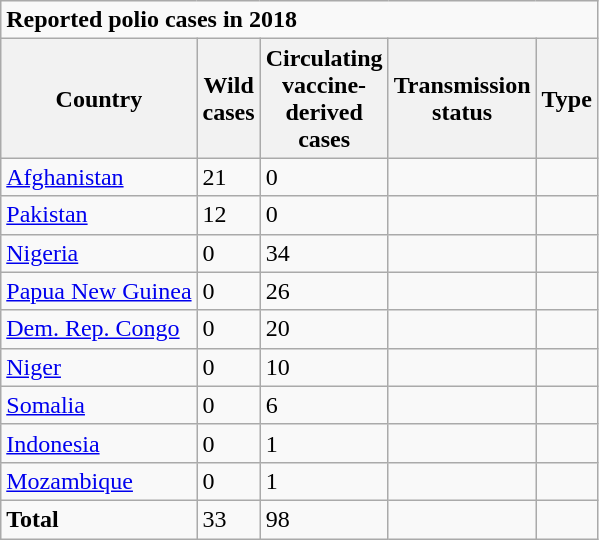<table class="wikitable sortable mw-collapsible mw-collapsed" font-size:85%; margin-left:15px">
<tr>
<td colspan="5"><div><strong>Reported polio cases in 2018</strong><br>
</div></td>
</tr>
<tr>
<th>Country</th>
<th>Wild<br>cases</th>
<th>Circulating<br>vaccine-<br>derived<br>cases</th>
<th>Transmission<br>status</th>
<th>Type</th>
</tr>
<tr>
<td><a href='#'>Afghanistan</a></td>
<td>21</td>
<td>0</td>
<td></td>
<td></td>
</tr>
<tr>
<td><a href='#'>Pakistan</a></td>
<td>12</td>
<td>0</td>
<td></td>
<td></td>
</tr>
<tr>
<td><a href='#'>Nigeria</a></td>
<td>0</td>
<td>34</td>
<td></td>
<td></td>
</tr>
<tr>
<td><a href='#'>Papua New Guinea</a></td>
<td>0</td>
<td>26</td>
<td></td>
<td></td>
</tr>
<tr>
<td><a href='#'>Dem. Rep. Congo</a></td>
<td>0</td>
<td>20</td>
<td></td>
<td></td>
</tr>
<tr>
<td><a href='#'>Niger</a></td>
<td>0</td>
<td>10</td>
<td></td>
<td></td>
</tr>
<tr>
<td><a href='#'>Somalia</a></td>
<td>0</td>
<td>6</td>
<td></td>
<td></td>
</tr>
<tr>
<td><a href='#'>Indonesia</a></td>
<td>0</td>
<td>1</td>
<td></td>
<td></td>
</tr>
<tr>
<td><a href='#'>Mozambique</a></td>
<td>0</td>
<td>1</td>
<td></td>
<td></td>
</tr>
<tr>
<td><strong>Total</strong></td>
<td>33</td>
<td>98</td>
<td></td>
<td></td>
</tr>
</table>
